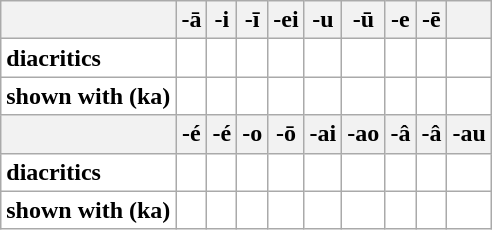<table class="wikitable nounderlines Unicode" style="border-collapse:collapse;background:#FFFFFF;text-align:center">
<tr>
<th></th>
<th>-ā</th>
<th>-i</th>
<th>-ī</th>
<th>-ei</th>
<th>-u</th>
<th>-ū</th>
<th>-e</th>
<th>-ē</th>
<th></th>
</tr>
<tr>
<td align="left"><strong>diacritics</strong></td>
<td></td>
<td></td>
<td></td>
<td></td>
<td></td>
<td></td>
<td></td>
<td></td>
<td></td>
</tr>
<tr>
<td align="left"><strong>shown with</strong>  <strong>(ka)</strong></td>
<td></td>
<td></td>
<td></td>
<td></td>
<td></td>
<td></td>
<td></td>
<td></td>
<td></td>
</tr>
<tr>
<th></th>
<th>-é</th>
<th>-é</th>
<th>-o</th>
<th>-ō</th>
<th>-ai</th>
<th>-ao</th>
<th>-â</th>
<th>-â</th>
<th>-au</th>
</tr>
<tr>
<td align="left"><strong>diacritics</strong></td>
<td></td>
<td></td>
<td></td>
<td></td>
<td></td>
<td></td>
<td></td>
<td></td>
<td></td>
</tr>
<tr>
<td align="left"><strong>shown with</strong>  <strong>(ka)</strong></td>
<td></td>
<td></td>
<td></td>
<td></td>
<td></td>
<td></td>
<td></td>
<td></td>
<td></td>
</tr>
</table>
